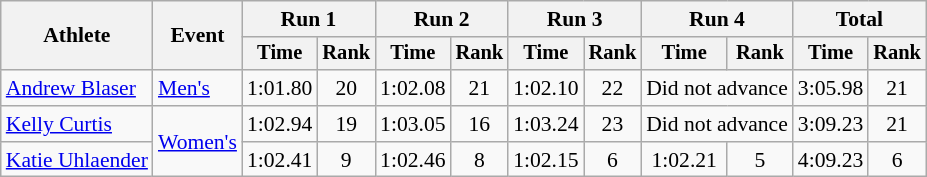<table class=wikitable style=text-align:center;font-size:90%>
<tr>
<th rowspan=2>Athlete</th>
<th rowspan=2>Event</th>
<th colspan=2>Run 1</th>
<th colspan=2>Run 2</th>
<th colspan=2>Run 3</th>
<th colspan=2>Run 4</th>
<th colspan=2>Total</th>
</tr>
<tr style=font-size:95%>
<th>Time</th>
<th>Rank</th>
<th>Time</th>
<th>Rank</th>
<th>Time</th>
<th>Rank</th>
<th>Time</th>
<th>Rank</th>
<th>Time</th>
<th>Rank</th>
</tr>
<tr>
<td align=left><a href='#'>Andrew Blaser</a></td>
<td align=left><a href='#'>Men's</a></td>
<td>1:01.80</td>
<td>20</td>
<td>1:02.08</td>
<td>21</td>
<td>1:02.10</td>
<td>22</td>
<td colspan=2>Did not advance</td>
<td>3:05.98</td>
<td>21</td>
</tr>
<tr>
<td align=left><a href='#'>Kelly Curtis</a></td>
<td align=left rowspan=2><a href='#'>Women's</a></td>
<td>1:02.94</td>
<td>19</td>
<td>1:03.05</td>
<td>16</td>
<td>1:03.24</td>
<td>23</td>
<td colspan="2">Did not advance</td>
<td>3:09.23</td>
<td>21</td>
</tr>
<tr>
<td align=left><a href='#'>Katie Uhlaender</a></td>
<td>1:02.41</td>
<td>9</td>
<td>1:02.46</td>
<td>8</td>
<td>1:02.15</td>
<td>6</td>
<td>1:02.21</td>
<td>5</td>
<td>4:09.23</td>
<td>6</td>
</tr>
</table>
